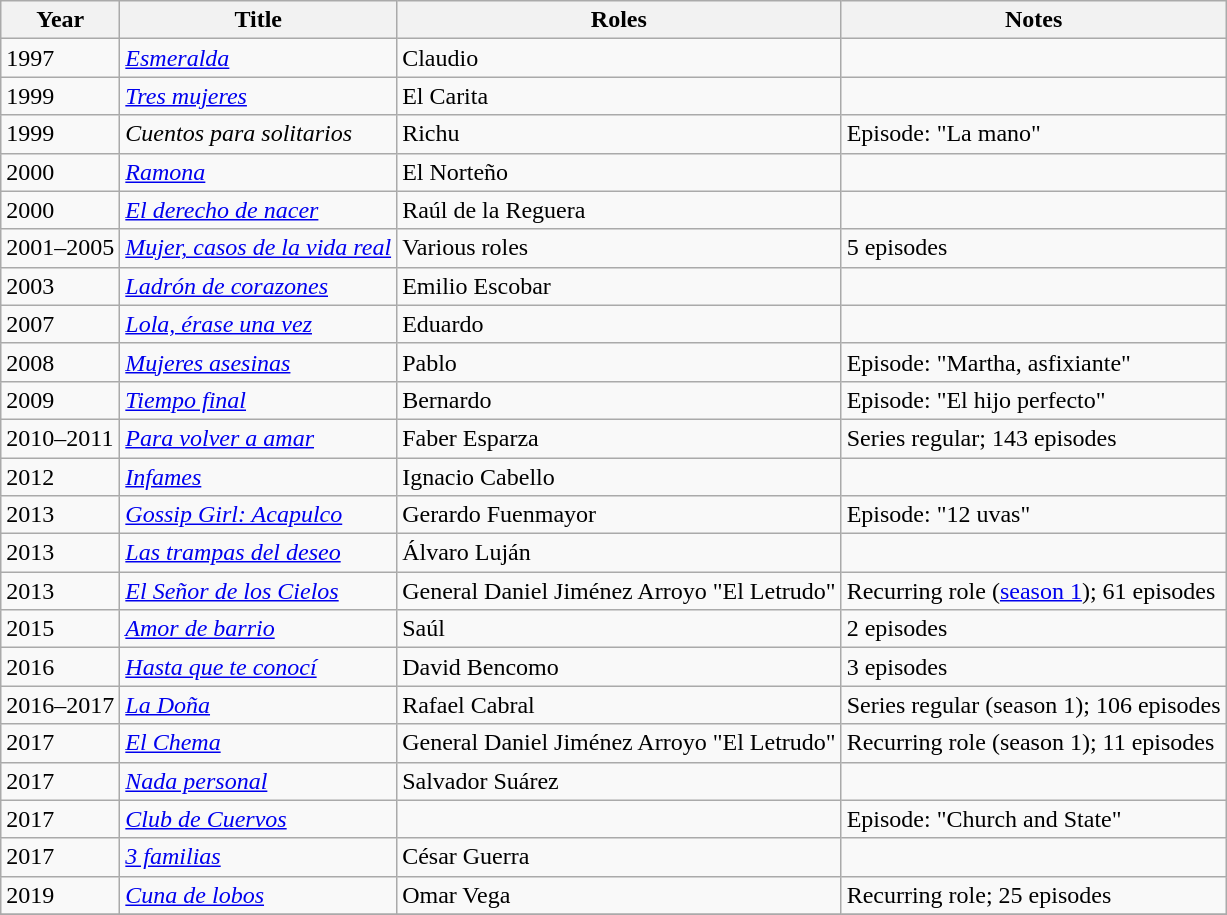<table class="wikitable sortable">
<tr>
<th>Year</th>
<th>Title</th>
<th>Roles</th>
<th>Notes</th>
</tr>
<tr>
<td>1997</td>
<td><em><a href='#'>Esmeralda</a></em></td>
<td>Claudio</td>
<td></td>
</tr>
<tr>
<td>1999</td>
<td><em><a href='#'>Tres mujeres</a></em></td>
<td>El Carita</td>
<td></td>
</tr>
<tr>
<td>1999</td>
<td><em>Cuentos para solitarios</em></td>
<td>Richu</td>
<td>Episode: "La mano"</td>
</tr>
<tr>
<td>2000</td>
<td><em><a href='#'>Ramona</a></em></td>
<td>El Norteño</td>
<td></td>
</tr>
<tr>
<td>2000</td>
<td><em><a href='#'>El derecho de nacer</a></em></td>
<td>Raúl de la Reguera</td>
<td></td>
</tr>
<tr>
<td>2001–2005</td>
<td><em><a href='#'>Mujer, casos de la vida real</a></em></td>
<td>Various roles</td>
<td>5 episodes</td>
</tr>
<tr>
<td>2003</td>
<td><em><a href='#'>Ladrón de corazones</a></em></td>
<td>Emilio Escobar</td>
<td></td>
</tr>
<tr>
<td>2007</td>
<td><em><a href='#'>Lola, érase una vez</a></em></td>
<td>Eduardo</td>
<td></td>
</tr>
<tr>
<td>2008</td>
<td><em><a href='#'>Mujeres asesinas</a></em></td>
<td>Pablo</td>
<td>Episode: "Martha, asfixiante"</td>
</tr>
<tr>
<td>2009</td>
<td><em><a href='#'>Tiempo final</a></em></td>
<td>Bernardo</td>
<td>Episode: "El hijo perfecto"</td>
</tr>
<tr>
<td>2010–2011</td>
<td><em><a href='#'>Para volver a amar</a></em></td>
<td>Faber Esparza</td>
<td>Series regular; 143 episodes</td>
</tr>
<tr>
<td>2012</td>
<td><em><a href='#'>Infames</a></em></td>
<td>Ignacio Cabello</td>
<td></td>
</tr>
<tr>
<td>2013</td>
<td><em><a href='#'>Gossip Girl: Acapulco</a></em></td>
<td>Gerardo Fuenmayor</td>
<td>Episode: "12 uvas"</td>
</tr>
<tr>
<td>2013</td>
<td><em><a href='#'>Las trampas del deseo</a></em></td>
<td>Álvaro Luján</td>
<td></td>
</tr>
<tr>
<td>2013</td>
<td><em><a href='#'>El Señor de los Cielos</a></em></td>
<td>General Daniel Jiménez Arroyo "El Letrudo"</td>
<td>Recurring role (<a href='#'>season 1</a>); 61 episodes</td>
</tr>
<tr>
<td>2015</td>
<td><em><a href='#'>Amor de barrio</a></em></td>
<td>Saúl</td>
<td>2 episodes</td>
</tr>
<tr>
<td>2016</td>
<td><em><a href='#'>Hasta que te conocí</a></em></td>
<td>David Bencomo</td>
<td>3 episodes</td>
</tr>
<tr>
<td>2016–2017</td>
<td><em><a href='#'>La Doña</a></em></td>
<td>Rafael Cabral</td>
<td>Series regular (season 1); 106 episodes</td>
</tr>
<tr>
<td>2017</td>
<td><em><a href='#'>El Chema</a></em></td>
<td>General Daniel Jiménez Arroyo "El Letrudo"</td>
<td>Recurring role (season 1); 11 episodes</td>
</tr>
<tr>
<td>2017</td>
<td><em><a href='#'>Nada personal</a></em></td>
<td>Salvador Suárez</td>
<td></td>
</tr>
<tr>
<td>2017</td>
<td><em><a href='#'>Club de Cuervos</a></em></td>
<td></td>
<td>Episode: "Church and State"</td>
</tr>
<tr>
<td>2017</td>
<td><em><a href='#'>3 familias</a></em></td>
<td>César Guerra</td>
<td></td>
</tr>
<tr>
<td>2019</td>
<td><em><a href='#'>Cuna de lobos</a></em></td>
<td>Omar Vega</td>
<td>Recurring role; 25 episodes</td>
</tr>
<tr>
</tr>
</table>
